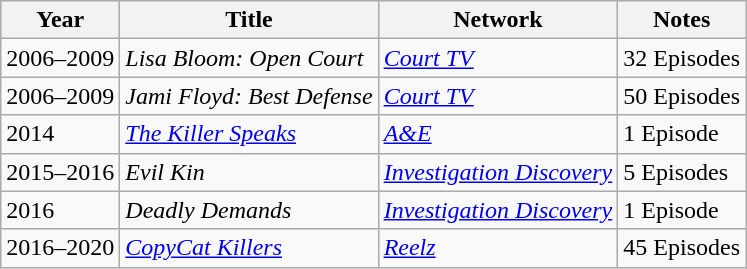<table class="wikitable sortable">
<tr>
<th>Year</th>
<th>Title</th>
<th>Network</th>
<th class="unsortable">Notes</th>
</tr>
<tr>
<td>2006–2009</td>
<td><em>Lisa Bloom: Open Court</em></td>
<td><em><a href='#'>Court TV</a></em></td>
<td>32 Episodes</td>
</tr>
<tr>
<td>2006–2009</td>
<td><em>Jami Floyd: Best Defense</em></td>
<td><em><a href='#'>Court TV</a></em></td>
<td>50 Episodes</td>
</tr>
<tr>
<td>2014</td>
<td><em><a href='#'>The Killer Speaks</a></em></td>
<td><em><a href='#'>A&E</a></em></td>
<td>1 Episode</td>
</tr>
<tr>
<td>2015–2016</td>
<td><em>Evil Kin</em></td>
<td><em><a href='#'>Investigation Discovery</a></em></td>
<td>5 Episodes</td>
</tr>
<tr>
<td>2016</td>
<td><em>Deadly Demands</em></td>
<td><em><a href='#'>Investigation Discovery</a></em></td>
<td>1 Episode</td>
</tr>
<tr>
<td>2016–2020</td>
<td><em><a href='#'>CopyCat Killers</a></em></td>
<td><em><a href='#'>Reelz</a></em></td>
<td>45 Episodes</td>
</tr>
</table>
